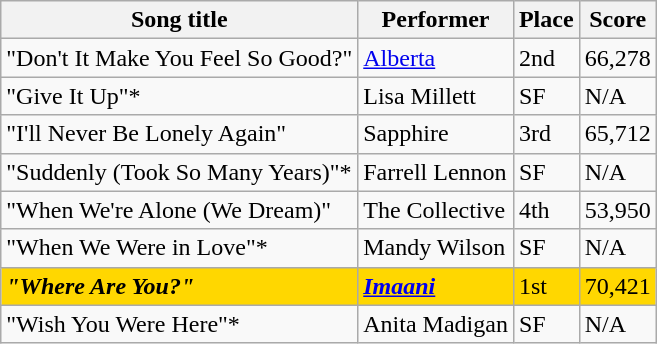<table class="sortable wikitable">
<tr>
<th>Song title</th>
<th>Performer</th>
<th>Place</th>
<th>Score</th>
</tr>
<tr>
<td>"Don't It Make You Feel So Good?"</td>
<td><a href='#'>Alberta</a></td>
<td>2nd</td>
<td>66,278</td>
</tr>
<tr>
<td>"Give It Up"*</td>
<td>Lisa Millett</td>
<td>SF</td>
<td>N/A</td>
</tr>
<tr>
<td>"I'll Never Be Lonely Again"</td>
<td>Sapphire</td>
<td>3rd</td>
<td>65,712</td>
</tr>
<tr>
<td>"Suddenly (Took So Many Years)"*</td>
<td>Farrell Lennon</td>
<td>SF</td>
<td>N/A</td>
</tr>
<tr>
<td>"When We're Alone (We Dream)"</td>
<td>The Collective</td>
<td>4th</td>
<td>53,950</td>
</tr>
<tr>
<td>"When We Were in Love"*</td>
<td>Mandy Wilson</td>
<td>SF</td>
<td>N/A</td>
</tr>
<tr style="background:gold;">
<td><strong><em>"Where Are You?"</em></strong></td>
<td><strong><em><a href='#'>Imaani</a></em></strong></td>
<td>1st</td>
<td>70,421</td>
</tr>
<tr>
<td>"Wish You Were Here"*</td>
<td>Anita Madigan</td>
<td>SF</td>
<td>N/A</td>
</tr>
</table>
